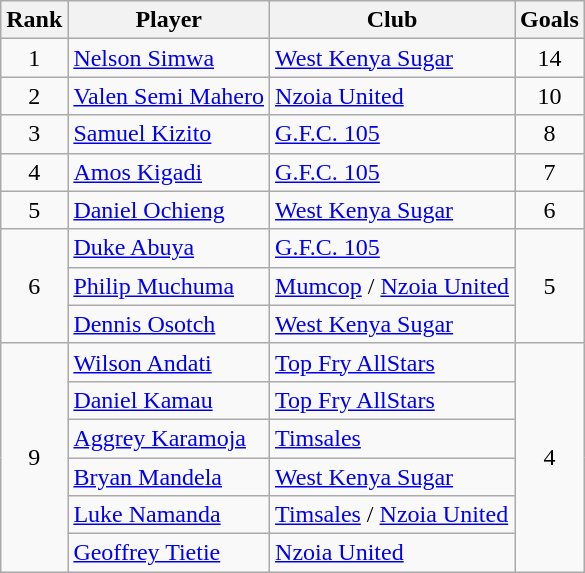<table class="wikitable">
<tr>
<th>Rank</th>
<th>Player</th>
<th>Club</th>
<th>Goals</th>
</tr>
<tr>
<td style="text-align:center;">1</td>
<td> <a href='#'>Nelson Simwa</a></td>
<td><a href='#'>West Kenya Sugar</a></td>
<td style="text-align:center;">14</td>
</tr>
<tr>
<td style="text-align:center;">2</td>
<td> <a href='#'>Valen Semi Mahero</a></td>
<td><a href='#'>Nzoia United</a></td>
<td style="text-align:center;">10</td>
</tr>
<tr>
<td style="text-align:center;">3</td>
<td> <a href='#'>Samuel Kizito</a></td>
<td><a href='#'>G.F.C. 105</a></td>
<td style="text-align:center;">8</td>
</tr>
<tr>
<td style="text-align:center;">4</td>
<td> <a href='#'>Amos Kigadi</a></td>
<td><a href='#'>G.F.C. 105</a></td>
<td style="text-align:center;">7</td>
</tr>
<tr>
<td style="text-align:center;">5</td>
<td> <a href='#'>Daniel Ochieng</a></td>
<td><a href='#'>West Kenya Sugar</a></td>
<td style="text-align:center;">6</td>
</tr>
<tr>
<td rowspan="3" style="text-align:center;">6</td>
<td> <a href='#'>Duke Abuya</a></td>
<td><a href='#'>G.F.C. 105</a></td>
<td rowspan="3" style="text-align:center;">5</td>
</tr>
<tr>
<td> <a href='#'>Philip Muchuma</a></td>
<td><a href='#'>Mumcop</a> / <a href='#'>Nzoia United</a></td>
</tr>
<tr>
<td> <a href='#'>Dennis Osotch</a></td>
<td><a href='#'>West Kenya Sugar</a></td>
</tr>
<tr>
<td rowspan="6" style="text-align:center;">9</td>
<td> <a href='#'>Wilson Andati</a></td>
<td><a href='#'>Top Fry AllStars</a></td>
<td rowspan="6" style="text-align:center;">4</td>
</tr>
<tr>
<td> <a href='#'>Daniel Kamau</a></td>
<td><a href='#'>Top Fry AllStars</a></td>
</tr>
<tr>
<td> <a href='#'>Aggrey Karamoja</a></td>
<td><a href='#'>Timsales</a></td>
</tr>
<tr>
<td> <a href='#'>Bryan Mandela</a></td>
<td><a href='#'>West Kenya Sugar</a></td>
</tr>
<tr>
<td> <a href='#'>Luke Namanda</a></td>
<td><a href='#'>Timsales</a> / <a href='#'>Nzoia United</a></td>
</tr>
<tr>
<td> <a href='#'>Geoffrey Tietie</a></td>
<td><a href='#'>Nzoia United</a></td>
</tr>
</table>
